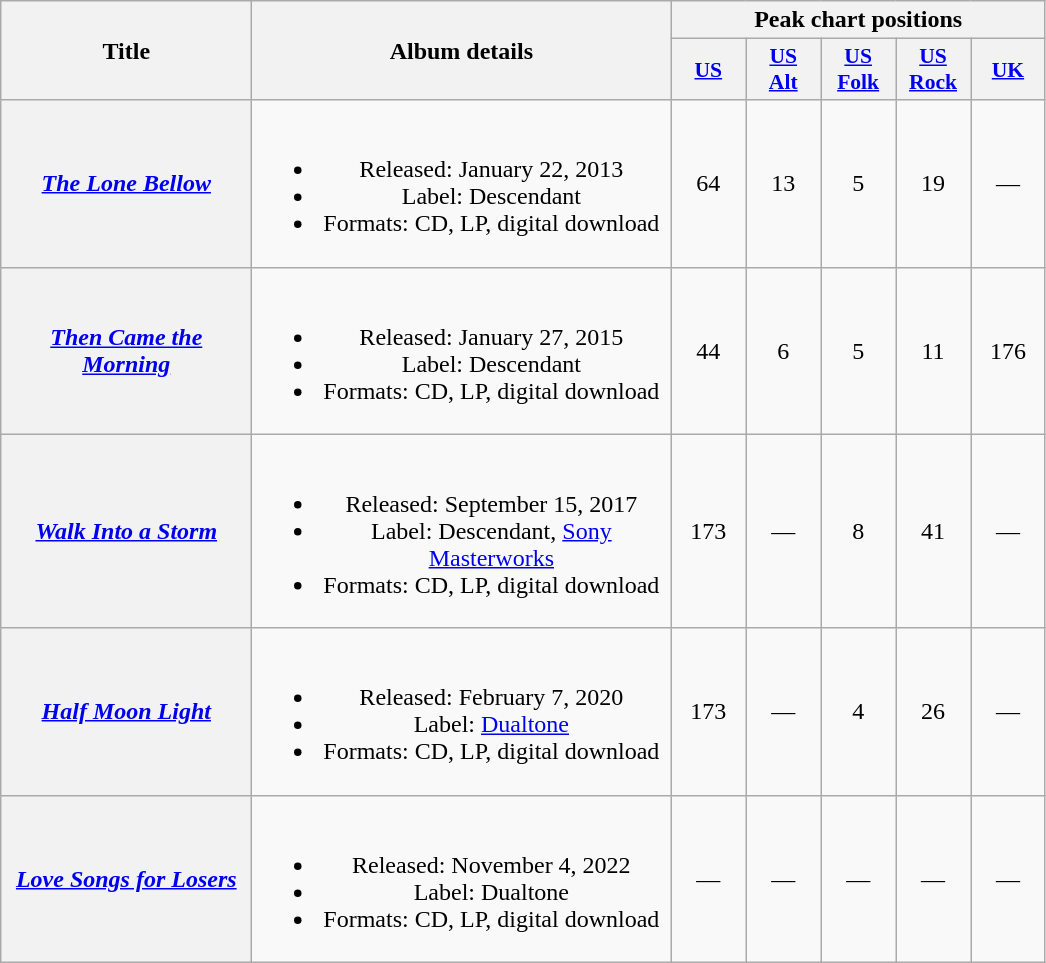<table class="wikitable plainrowheaders" style="text-align:center;">
<tr>
<th scope="col" rowspan="2" style="width:10em;">Title</th>
<th scope="col" rowspan="2" style="width:17em;">Album details</th>
<th scope="col" colspan="5">Peak chart positions</th>
</tr>
<tr>
<th scope="col" style="width:3em;font-size:90%;"><a href='#'>US</a><br></th>
<th scope="col" style="width:3em;font-size:90%;"><a href='#'>US<br>Alt</a><br></th>
<th scope="col" style="width:3em;font-size:90%;"><a href='#'>US<br>Folk</a><br></th>
<th scope="col" style="width:3em;font-size:90%;"><a href='#'>US<br>Rock</a><br></th>
<th scope="col" style="width:3em;font-size:90%;"><a href='#'>UK</a><br></th>
</tr>
<tr>
<th scope="row"><em><a href='#'>The Lone Bellow</a></em></th>
<td><br><ul><li>Released: January 22, 2013</li><li>Label: Descendant</li><li>Formats: CD, LP, digital download</li></ul></td>
<td>64</td>
<td>13</td>
<td>5</td>
<td>19</td>
<td>—</td>
</tr>
<tr>
<th scope="row"><em><a href='#'>Then Came the Morning</a></em></th>
<td><br><ul><li>Released: January 27, 2015</li><li>Label: Descendant</li><li>Formats: CD, LP, digital download</li></ul></td>
<td>44</td>
<td>6</td>
<td>5</td>
<td>11</td>
<td>176</td>
</tr>
<tr>
<th scope="row"><em><a href='#'>Walk Into a Storm</a></em></th>
<td><br><ul><li>Released: September 15, 2017</li><li>Label: Descendant, <a href='#'>Sony Masterworks</a></li><li>Formats: CD, LP, digital download</li></ul></td>
<td>173</td>
<td>—</td>
<td>8</td>
<td>41</td>
<td>—</td>
</tr>
<tr>
<th scope="row"><em><a href='#'>Half Moon Light</a></em></th>
<td><br><ul><li>Released: February 7, 2020</li><li>Label: <a href='#'>Dualtone</a></li><li>Formats: CD, LP, digital download</li></ul></td>
<td>173</td>
<td>—</td>
<td>4</td>
<td>26</td>
<td>—</td>
</tr>
<tr>
<th scope="row"><em><a href='#'>Love Songs for Losers</a></em></th>
<td><br><ul><li>Released: November 4, 2022</li><li>Label: Dualtone</li><li>Formats: CD, LP, digital download</li></ul></td>
<td>—</td>
<td>—</td>
<td>—</td>
<td>—</td>
<td>—</td>
</tr>
</table>
